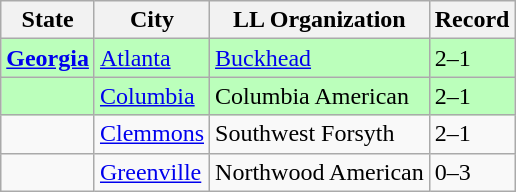<table class="wikitable">
<tr>
<th>State</th>
<th>City</th>
<th>LL Organization</th>
<th>Record</th>
</tr>
<tr bgcolor=#bbffbb>
<td><strong> <a href='#'>Georgia</a></strong></td>
<td><a href='#'>Atlanta</a></td>
<td><a href='#'>Buckhead</a></td>
<td>2–1</td>
</tr>
<tr bgcolor=#bbffbb>
<td><strong></strong></td>
<td><a href='#'>Columbia</a></td>
<td>Columbia American</td>
<td>2–1</td>
</tr>
<tr>
<td><strong></strong></td>
<td><a href='#'>Clemmons</a></td>
<td>Southwest Forsyth</td>
<td>2–1</td>
</tr>
<tr>
<td><strong></strong></td>
<td><a href='#'>Greenville</a></td>
<td>Northwood American</td>
<td>0–3</td>
</tr>
</table>
